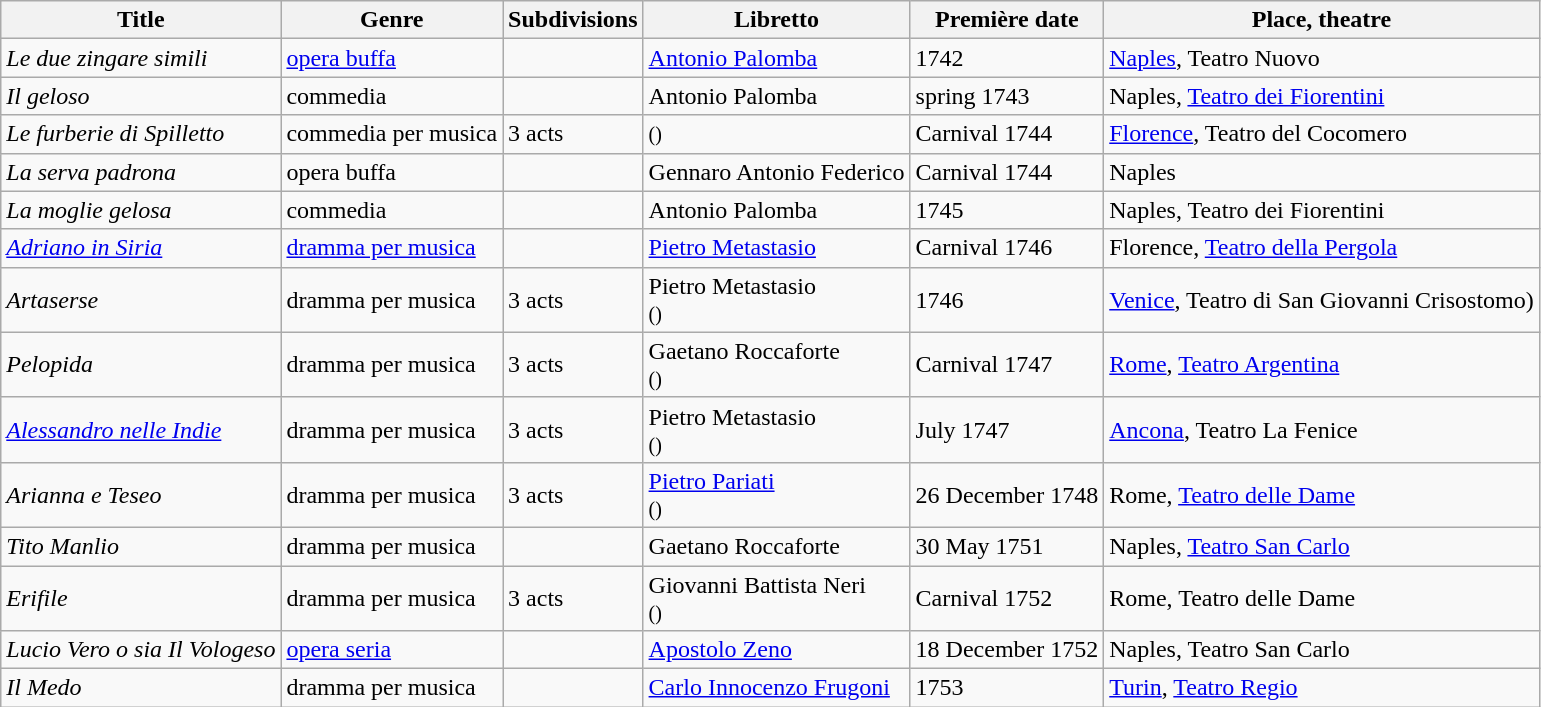<table class="wikitable sortable">
<tr>
<th>Title</th>
<th>Genre</th>
<th>Sub­divisions</th>
<th>Libretto</th>
<th>Première date</th>
<th>Place, theatre</th>
</tr>
<tr>
<td> <em>Le due zingare simili </em></td>
<td><a href='#'>opera buffa</a></td>
<td></td>
<td> <a href='#'>Antonio Palomba</a></td>
<td> 1742</td>
<td><a href='#'>Naples</a>, Teatro Nuovo</td>
</tr>
<tr>
<td> <em>Il geloso</em></td>
<td>commedia</td>
<td></td>
<td> Antonio Palomba<br></td>
<td> spring 1743</td>
<td>Naples, <a href='#'>Teatro dei Fiorentini</a></td>
</tr>
<tr>
<td> <em>Le furberie di Spilletto</em></td>
<td>commedia per musica</td>
<td>3 acts</td>
<td><small>()</small></td>
<td> Carnival 1744</td>
<td><a href='#'>Florence</a>, Teatro del Cocomero</td>
</tr>
<tr>
<td> <em>La serva padrona</em></td>
<td>opera buffa</td>
<td></td>
<td> Gennaro Antonio Federico<br></td>
<td> Carnival 1744</td>
<td>Naples</td>
</tr>
<tr>
<td> <em>La moglie gelosa</em></td>
<td>commedia</td>
<td></td>
<td> Antonio Palomba<br></td>
<td> 1745</td>
<td>Naples, Teatro dei Fiorentini</td>
</tr>
<tr>
<td> <em><a href='#'>Adriano in Siria</a></em></td>
<td><a href='#'>dramma per musica</a></td>
<td></td>
<td> <a href='#'>Pietro Metastasio</a><br></td>
<td> Carnival 1746</td>
<td>Florence, <a href='#'>Teatro della Pergola</a></td>
</tr>
<tr>
<td> <em>Artaserse</em></td>
<td>dramma per musica</td>
<td>3 acts</td>
<td> Pietro Metastasio<br><small>()</small></td>
<td> 1746</td>
<td><a href='#'>Venice</a>, Teatro di San Giovanni Crisostomo)</td>
</tr>
<tr>
<td> <em>Pelopida </em></td>
<td>dramma per musica</td>
<td>3 acts</td>
<td> Gaetano Roccaforte<br><small>()</small></td>
<td> Carnival 1747</td>
<td><a href='#'>Rome</a>, <a href='#'>Teatro Argentina</a></td>
</tr>
<tr>
<td> <em><a href='#'>Alessandro nelle Indie</a></em></td>
<td>dramma per musica</td>
<td>3 acts</td>
<td> Pietro Metastasio<br><small>()</small></td>
<td> July 1747</td>
<td><a href='#'>Ancona</a>, Teatro La Fenice</td>
</tr>
<tr>
<td> <em>Arianna e Teseo</em></td>
<td>dramma per musica</td>
<td>3 acts</td>
<td> <a href='#'>Pietro Pariati</a><br><small>()</small></td>
<td> 26 December 1748</td>
<td>Rome, <a href='#'>Teatro delle Dame</a></td>
</tr>
<tr>
<td> <em>Tito Manlio</em></td>
<td>dramma per musica</td>
<td></td>
<td> Gaetano Roccaforte<br></td>
<td> 30 May 1751</td>
<td>Naples, <a href='#'>Teatro San Carlo</a></td>
</tr>
<tr>
<td> <em>Erifile</em></td>
<td>dramma per musica</td>
<td>3 acts</td>
<td> Giovanni Battista Neri<br><small>()</small></td>
<td> Carnival 1752</td>
<td>Rome, Teatro delle Dame</td>
</tr>
<tr>
<td> <em>Lucio Vero o sia Il Vologeso</em></td>
<td><a href='#'>opera seria</a></td>
<td></td>
<td> <a href='#'>Apostolo Zeno</a><br></td>
<td> 18 December 1752</td>
<td>Naples, Teatro San Carlo</td>
</tr>
<tr (, libretto di, 1753, )>
<td> <em>Il Medo</em></td>
<td>dramma per musica</td>
<td></td>
<td> <a href='#'>Carlo Innocenzo Frugoni</a><br></td>
<td> 1753</td>
<td><a href='#'>Turin</a>, <a href='#'>Teatro Regio</a></td>
</tr>
</table>
